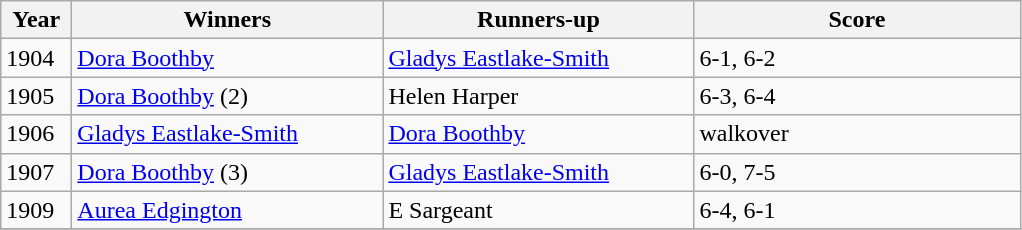<table class="wikitable">
<tr>
<th style="width:40px">Year</th>
<th style="width:200px">Winners</th>
<th style="width:200px">Runners-up</th>
<th style="width:210px" class="unsortable">Score</th>
</tr>
<tr>
<td>1904</td>
<td> <a href='#'>Dora Boothby</a></td>
<td> <a href='#'>Gladys Eastlake-Smith</a></td>
<td>6-1, 6-2</td>
</tr>
<tr>
<td>1905</td>
<td> <a href='#'>Dora Boothby</a> (2)</td>
<td> Helen Harper</td>
<td>6-3, 6-4</td>
</tr>
<tr>
<td>1906</td>
<td> <a href='#'>Gladys Eastlake-Smith</a></td>
<td> <a href='#'>Dora Boothby</a></td>
<td>walkover</td>
</tr>
<tr>
<td>1907</td>
<td> <a href='#'>Dora Boothby</a> (3)</td>
<td> <a href='#'>Gladys Eastlake-Smith</a></td>
<td>6-0, 7-5</td>
</tr>
<tr>
<td>1909</td>
<td> <a href='#'>Aurea Edgington</a></td>
<td> E Sargeant</td>
<td>6-4, 6-1</td>
</tr>
<tr>
</tr>
</table>
